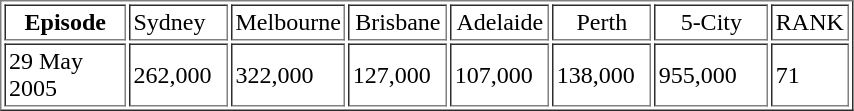<table border="1" cellpadding="2">
<tr>
<th width="75">Episode</th>
<td width="60">Sydney</td>
<td width="60" align="center">Melbourne</td>
<td width="60" align="center">Brisbane</td>
<td width="60" align="center">Adelaide</td>
<td width="60" align="center">Perth</td>
<td width="70" align="center">5-City</td>
<td width="30" align="center">RANK</td>
</tr>
<tr>
<td>29 May 2005</td>
<td>262,000</td>
<td>322,000</td>
<td>127,000</td>
<td>107,000</td>
<td>138,000</td>
<td>955,000</td>
<td>71</td>
</tr>
</table>
